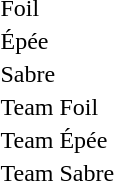<table>
<tr>
<td>Foil</td>
<td></td>
<td></td>
<td><br></td>
</tr>
<tr>
<td>Épée</td>
<td></td>
<td></td>
<td><br></td>
</tr>
<tr>
<td>Sabre</td>
<td></td>
<td></td>
<td><br></td>
</tr>
<tr>
<td>Team Foil</td>
<td></td>
<td></td>
<td> <br></td>
</tr>
<tr>
<td>Team Épée</td>
<td></td>
<td></td>
<td> <br></td>
</tr>
<tr>
<td>Team Sabre</td>
<td></td>
<td></td>
<td> <br></td>
</tr>
</table>
